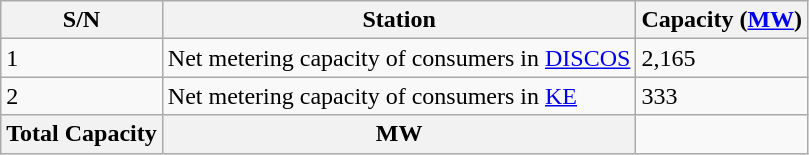<table class="wikitable sortable">
<tr>
<th>S/N</th>
<th>Station</th>
<th>Capacity (<a href='#'>MW</a>)</th>
</tr>
<tr>
<td>1</td>
<td>Net metering capacity of consumers in <a href='#'>DISCOS</a></td>
<td>2,165</td>
</tr>
<tr>
<td>2</td>
<td>Net metering capacity of consumers in <a href='#'>KE</a></td>
<td>333</td>
</tr>
<tr>
<th colspan="1" style="text-align:right;"><strong>Total Capacity</strong></th>
<th style="text-align:center;"><strong> MW</strong></th>
</tr>
</table>
